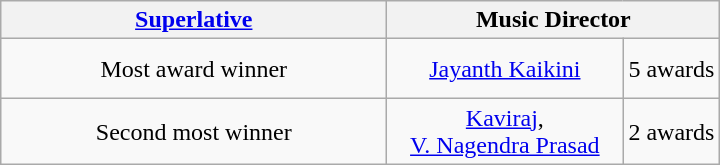<table class="wikitable sortable" style="text-align: center">
<tr>
<th width="25"><strong><a href='#'>Superlative</a></strong></th>
<th colspan="2" style="width:100px;"><strong>Music Director</strong></th>
</tr>
<tr style="height:2.5em;">
<td style="width:250px;">Most award winner</td>
<td style="width:150px;"><a href='#'>Jayanth Kaikini</a></td>
<td>5 awards</td>
</tr>
<tr style="height:2.5em;">
<td>Second most winner</td>
<td><a href='#'>Kaviraj</a>,<br><a href='#'>V. Nagendra Prasad</a></td>
<td>2 awards</td>
</tr>
</table>
